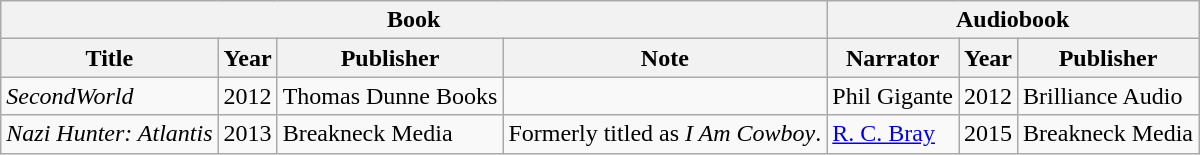<table class="wikitable">
<tr>
<th colspan="4">Book</th>
<th colspan="3">Audiobook</th>
</tr>
<tr>
<th>Title</th>
<th>Year</th>
<th>Publisher</th>
<th>Note</th>
<th>Narrator</th>
<th>Year</th>
<th>Publisher</th>
</tr>
<tr>
<td><em>SecondWorld</em></td>
<td>2012</td>
<td>Thomas Dunne Books</td>
<td></td>
<td>Phil Gigante</td>
<td>2012</td>
<td>Brilliance Audio</td>
</tr>
<tr>
<td><em>Nazi Hunter: Atlantis</em></td>
<td>2013</td>
<td>Breakneck Media</td>
<td>Formerly titled as <em>I Am Cowboy</em>.</td>
<td><a href='#'>R. C. Bray</a></td>
<td>2015</td>
<td>Breakneck Media</td>
</tr>
</table>
